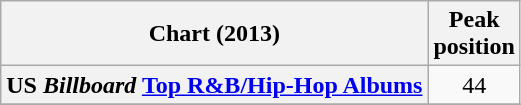<table class="wikitable plainrowheaders" style="text-align:center;">
<tr>
<th scope="col">Chart (2013)</th>
<th scope="col">Peak<br>position</th>
</tr>
<tr>
<th scope="row">US <em>Billboard</em> <a href='#'>Top R&B/Hip-Hop Albums</a></th>
<td style="text-align:center;">44</td>
</tr>
<tr>
</tr>
</table>
